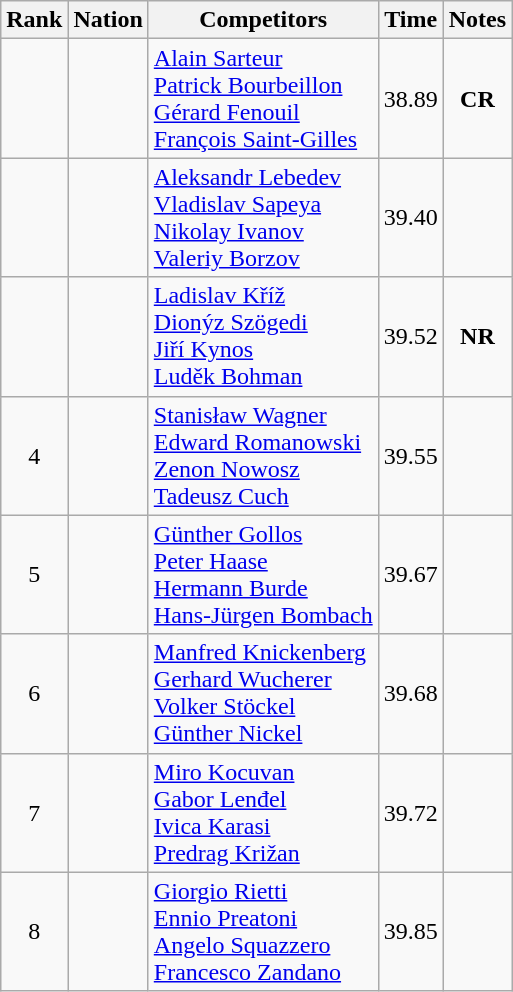<table class="wikitable sortable" style="text-align:center">
<tr>
<th>Rank</th>
<th>Nation</th>
<th>Competitors</th>
<th>Time</th>
<th>Notes</th>
</tr>
<tr>
<td></td>
<td align=left></td>
<td align=left><a href='#'>Alain Sarteur</a><br><a href='#'>Patrick Bourbeillon</a><br><a href='#'>Gérard Fenouil</a><br><a href='#'>François Saint-Gilles</a></td>
<td>38.89</td>
<td><strong>CR</strong></td>
</tr>
<tr>
<td></td>
<td align=left></td>
<td align=left><a href='#'>Aleksandr Lebedev</a><br><a href='#'>Vladislav Sapeya</a><br><a href='#'>Nikolay Ivanov</a><br><a href='#'>Valeriy Borzov</a></td>
<td>39.40</td>
<td></td>
</tr>
<tr>
<td></td>
<td align=left></td>
<td align=left><a href='#'>Ladislav Kříž</a><br><a href='#'>Dionýz Szögedi</a><br><a href='#'>Jiří Kynos</a><br><a href='#'>Luděk Bohman</a></td>
<td>39.52</td>
<td><strong>NR</strong></td>
</tr>
<tr>
<td>4</td>
<td align=left></td>
<td align=left><a href='#'>Stanisław Wagner</a><br><a href='#'>Edward Romanowski</a><br><a href='#'>Zenon Nowosz</a><br><a href='#'>Tadeusz Cuch</a></td>
<td>39.55</td>
<td></td>
</tr>
<tr>
<td>5</td>
<td align=left></td>
<td align=left><a href='#'>Günther Gollos</a><br><a href='#'>Peter Haase</a><br><a href='#'>Hermann Burde</a><br><a href='#'>Hans-Jürgen Bombach</a></td>
<td>39.67</td>
<td></td>
</tr>
<tr>
<td>6</td>
<td align=left></td>
<td align=left><a href='#'>Manfred Knickenberg</a><br><a href='#'>Gerhard Wucherer</a><br><a href='#'>Volker Stöckel</a><br><a href='#'>Günther Nickel</a></td>
<td>39.68</td>
<td></td>
</tr>
<tr>
<td>7</td>
<td align=left></td>
<td align=left><a href='#'>Miro Kocuvan</a><br><a href='#'>Gabor Lenđel</a><br><a href='#'>Ivica Karasi</a><br><a href='#'>Predrag Križan</a></td>
<td>39.72</td>
<td></td>
</tr>
<tr>
<td>8</td>
<td align=left></td>
<td align=left><a href='#'>Giorgio Rietti</a><br><a href='#'>Ennio Preatoni</a><br><a href='#'>Angelo Squazzero</a><br><a href='#'>Francesco Zandano</a></td>
<td>39.85</td>
<td></td>
</tr>
</table>
